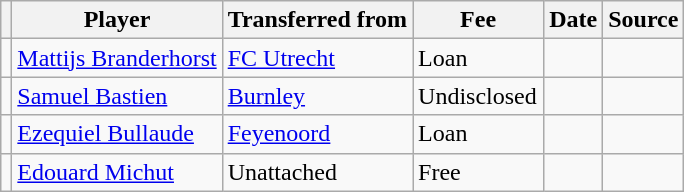<table class="wikitable plainrowheaders sortable">
<tr>
<th></th>
<th scope="col">Player</th>
<th>Transferred from</th>
<th style="width: 80px;">Fee</th>
<th scope="col">Date</th>
<th scope="col">Source</th>
</tr>
<tr>
<td align="center"></td>
<td> <a href='#'>Mattijs Branderhorst</a></td>
<td> <a href='#'>FC Utrecht</a></td>
<td>Loan</td>
<td></td>
<td></td>
</tr>
<tr>
<td align="center"></td>
<td> <a href='#'>Samuel Bastien</a></td>
<td> <a href='#'>Burnley</a></td>
<td>Undisclosed</td>
<td></td>
<td></td>
</tr>
<tr>
<td align="center"></td>
<td> <a href='#'>Ezequiel Bullaude</a></td>
<td> <a href='#'>Feyenoord</a></td>
<td>Loan</td>
<td></td>
<td></td>
</tr>
<tr>
<td align="center"></td>
<td> <a href='#'>Edouard Michut</a></td>
<td>Unattached</td>
<td>Free</td>
<td></td>
<td></td>
</tr>
</table>
